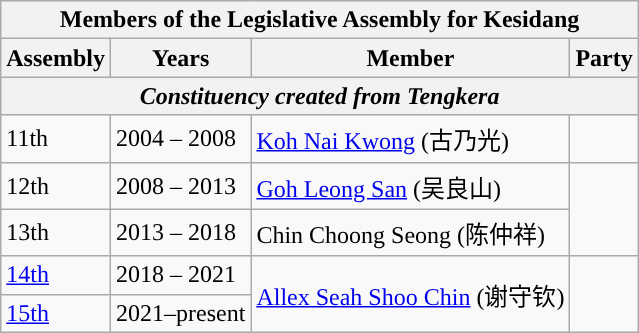<table class=wikitable>
<tr>
<th colspan=4>Members of the Legislative Assembly for Kesidang</th>
</tr>
<tr>
<th>Assembly</th>
<th>Years</th>
<th>Member</th>
<th>Party</th>
</tr>
<tr>
<th colspan=4 align=center><em>Constituency created from Tengkera</em></th>
</tr>
<tr>
<td>11th</td>
<td>2004 – 2008</td>
<td><a href='#'>Koh Nai Kwong</a> (古乃光)</td>
<td></td>
</tr>
<tr>
<td>12th</td>
<td>2008 – 2013</td>
<td><a href='#'>Goh Leong San</a> (吴良山)</td>
<td rowspan="2"></td>
</tr>
<tr>
<td>13th</td>
<td>2013 – 2018</td>
<td>Chin Choong Seong (陈仲祥)</td>
</tr>
<tr>
<td><a href='#'>14th</a></td>
<td>2018 – 2021</td>
<td rowspan="2"><a href='#'>Allex Seah Shoo Chin</a> (谢守钦)</td>
<td rowspan="2"></td>
</tr>
<tr>
<td><a href='#'>15th</a></td>
<td>2021–present</td>
</tr>
</table>
